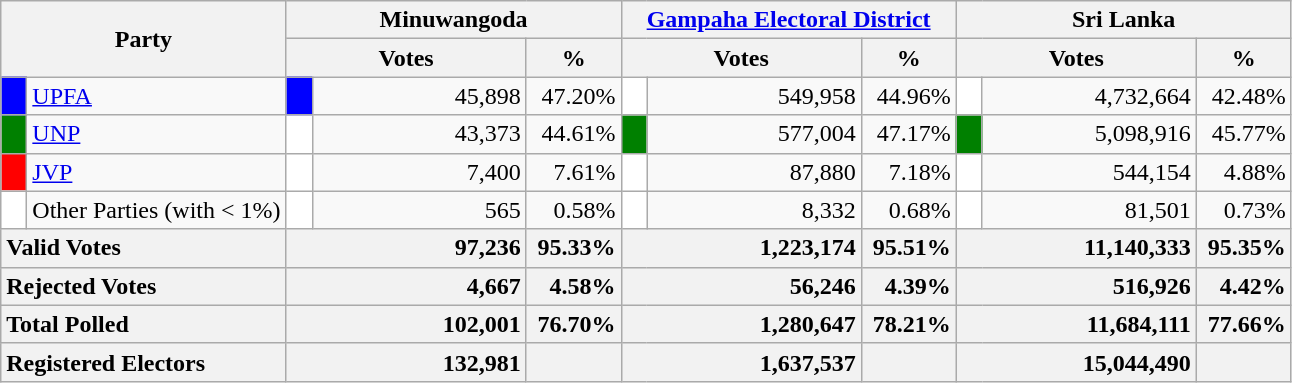<table class="wikitable">
<tr>
<th colspan="2" width="144px"rowspan="2">Party</th>
<th colspan="3" width="216px">Minuwangoda</th>
<th colspan="3" width="216px"><a href='#'>Gampaha Electoral District</a></th>
<th colspan="3" width="216px">Sri Lanka</th>
</tr>
<tr>
<th colspan="2" width="144px">Votes</th>
<th>%</th>
<th colspan="2" width="144px">Votes</th>
<th>%</th>
<th colspan="2" width="144px">Votes</th>
<th>%</th>
</tr>
<tr>
<td style="background-color:blue;" width="10px"></td>
<td style="text-align:left;"><a href='#'>UPFA</a></td>
<td style="background-color:blue;" width="10px"></td>
<td style="text-align:right;">45,898</td>
<td style="text-align:right;">47.20%</td>
<td style="background-color:white;" width="10px"></td>
<td style="text-align:right;">549,958</td>
<td style="text-align:right;">44.96%</td>
<td style="background-color:white;" width="10px"></td>
<td style="text-align:right;">4,732,664</td>
<td style="text-align:right;">42.48%</td>
</tr>
<tr>
<td style="background-color:green;" width="10px"></td>
<td style="text-align:left;"><a href='#'>UNP</a></td>
<td style="background-color:white;" width="10px"></td>
<td style="text-align:right;">43,373</td>
<td style="text-align:right;">44.61%</td>
<td style="background-color:green;" width="10px"></td>
<td style="text-align:right;">577,004</td>
<td style="text-align:right;">47.17%</td>
<td style="background-color:green;" width="10px"></td>
<td style="text-align:right;">5,098,916</td>
<td style="text-align:right;">45.77%</td>
</tr>
<tr>
<td style="background-color:red;" width="10px"></td>
<td style="text-align:left;"><a href='#'>JVP</a></td>
<td style="background-color:white;" width="10px"></td>
<td style="text-align:right;">7,400</td>
<td style="text-align:right;">7.61%</td>
<td style="background-color:white;" width="10px"></td>
<td style="text-align:right;">87,880</td>
<td style="text-align:right;">7.18%</td>
<td style="background-color:white;" width="10px"></td>
<td style="text-align:right;">544,154</td>
<td style="text-align:right;">4.88%</td>
</tr>
<tr>
<td style="background-color:white;" width="10px"></td>
<td style="text-align:left;">Other Parties (with < 1%)</td>
<td style="background-color:white;" width="10px"></td>
<td style="text-align:right;">565</td>
<td style="text-align:right;">0.58%</td>
<td style="background-color:white;" width="10px"></td>
<td style="text-align:right;">8,332</td>
<td style="text-align:right;">0.68%</td>
<td style="background-color:white;" width="10px"></td>
<td style="text-align:right;">81,501</td>
<td style="text-align:right;">0.73%</td>
</tr>
<tr>
<th colspan="2" width="144px"style="text-align:left;">Valid Votes</th>
<th style="text-align:right;"colspan="2" width="144px">97,236</th>
<th style="text-align:right;">95.33%</th>
<th style="text-align:right;"colspan="2" width="144px">1,223,174</th>
<th style="text-align:right;">95.51%</th>
<th style="text-align:right;"colspan="2" width="144px">11,140,333</th>
<th style="text-align:right;">95.35%</th>
</tr>
<tr>
<th colspan="2" width="144px"style="text-align:left;">Rejected Votes</th>
<th style="text-align:right;"colspan="2" width="144px">4,667</th>
<th style="text-align:right;">4.58%</th>
<th style="text-align:right;"colspan="2" width="144px">56,246</th>
<th style="text-align:right;">4.39%</th>
<th style="text-align:right;"colspan="2" width="144px">516,926</th>
<th style="text-align:right;">4.42%</th>
</tr>
<tr>
<th colspan="2" width="144px"style="text-align:left;">Total Polled</th>
<th style="text-align:right;"colspan="2" width="144px">102,001</th>
<th style="text-align:right;">76.70%</th>
<th style="text-align:right;"colspan="2" width="144px">1,280,647</th>
<th style="text-align:right;">78.21%</th>
<th style="text-align:right;"colspan="2" width="144px">11,684,111</th>
<th style="text-align:right;">77.66%</th>
</tr>
<tr>
<th colspan="2" width="144px"style="text-align:left;">Registered Electors</th>
<th style="text-align:right;"colspan="2" width="144px">132,981</th>
<th></th>
<th style="text-align:right;"colspan="2" width="144px">1,637,537</th>
<th></th>
<th style="text-align:right;"colspan="2" width="144px">15,044,490</th>
<th></th>
</tr>
</table>
